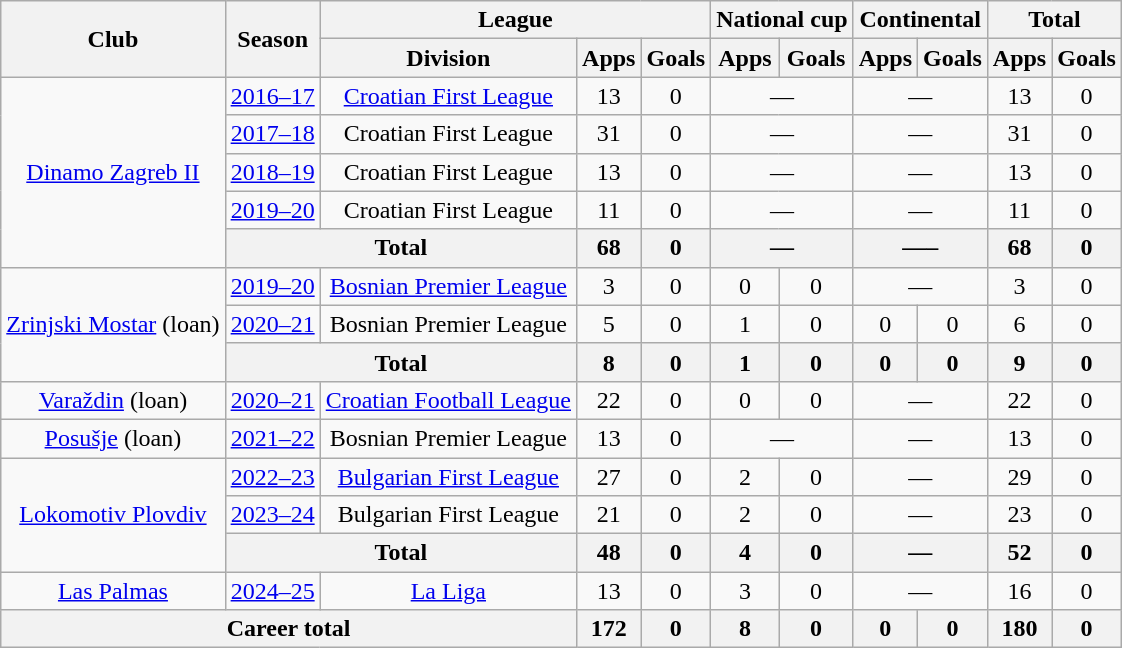<table class="wikitable" style="text-align:center">
<tr>
<th rowspan=2>Club</th>
<th rowspan=2>Season</th>
<th colspan=3>League</th>
<th colspan=2>National cup</th>
<th colspan=2>Continental</th>
<th colspan=2>Total</th>
</tr>
<tr>
<th>Division</th>
<th>Apps</th>
<th>Goals</th>
<th>Apps</th>
<th>Goals</th>
<th>Apps</th>
<th>Goals</th>
<th>Apps</th>
<th>Goals</th>
</tr>
<tr>
<td rowspan=5><a href='#'>Dinamo Zagreb II</a></td>
<td><a href='#'>2016–17</a></td>
<td><a href='#'>Croatian First League</a></td>
<td>13</td>
<td>0</td>
<td colspan=2>—</td>
<td colspan=2>—</td>
<td>13</td>
<td>0</td>
</tr>
<tr>
<td><a href='#'>2017–18</a></td>
<td>Croatian First League</td>
<td>31</td>
<td>0</td>
<td colspan=2>—</td>
<td colspan=2>—</td>
<td>31</td>
<td>0</td>
</tr>
<tr>
<td><a href='#'>2018–19</a></td>
<td>Croatian First League</td>
<td>13</td>
<td>0</td>
<td colspan=2>—</td>
<td colspan=2>—</td>
<td>13</td>
<td>0</td>
</tr>
<tr>
<td><a href='#'>2019–20</a></td>
<td>Croatian First League</td>
<td>11</td>
<td>0</td>
<td colspan=2>—</td>
<td colspan=2>—</td>
<td>11</td>
<td>0</td>
</tr>
<tr>
<th colspan=2>Total</th>
<th>68</th>
<th>0</th>
<th colspan=2>—</th>
<th colspan=2>—–</th>
<th>68</th>
<th>0</th>
</tr>
<tr>
<td rowspan=3><a href='#'>Zrinjski Mostar</a> (loan)</td>
<td><a href='#'>2019–20</a></td>
<td><a href='#'>Bosnian Premier League</a></td>
<td>3</td>
<td>0</td>
<td>0</td>
<td>0</td>
<td colspan=2>—</td>
<td>3</td>
<td>0</td>
</tr>
<tr>
<td><a href='#'>2020–21</a></td>
<td>Bosnian Premier League</td>
<td>5</td>
<td>0</td>
<td>1</td>
<td>0</td>
<td>0</td>
<td>0</td>
<td>6</td>
<td>0</td>
</tr>
<tr>
<th colspan=2>Total</th>
<th>8</th>
<th>0</th>
<th>1</th>
<th>0</th>
<th>0</th>
<th>0</th>
<th>9</th>
<th>0</th>
</tr>
<tr>
<td><a href='#'>Varaždin</a> (loan)</td>
<td><a href='#'>2020–21</a></td>
<td><a href='#'>Croatian Football League</a></td>
<td>22</td>
<td>0</td>
<td>0</td>
<td>0</td>
<td colspan=2>—</td>
<td>22</td>
<td>0</td>
</tr>
<tr>
<td><a href='#'>Posušje</a> (loan)</td>
<td><a href='#'>2021–22</a></td>
<td>Bosnian Premier League</td>
<td>13</td>
<td>0</td>
<td colspan=2>—</td>
<td colspan=2>—</td>
<td>13</td>
<td>0</td>
</tr>
<tr>
<td rowspan=3><a href='#'>Lokomotiv Plovdiv</a></td>
<td><a href='#'>2022–23</a></td>
<td><a href='#'>Bulgarian First League</a></td>
<td>27</td>
<td>0</td>
<td>2</td>
<td>0</td>
<td colspan=2>—</td>
<td>29</td>
<td>0</td>
</tr>
<tr>
<td><a href='#'>2023–24</a></td>
<td>Bulgarian First League</td>
<td>21</td>
<td>0</td>
<td>2</td>
<td>0</td>
<td colspan=2>—</td>
<td>23</td>
<td>0</td>
</tr>
<tr>
<th colspan=2>Total</th>
<th>48</th>
<th>0</th>
<th>4</th>
<th>0</th>
<th colspan=2>—</th>
<th>52</th>
<th>0</th>
</tr>
<tr>
<td><a href='#'>Las Palmas</a></td>
<td><a href='#'>2024–25</a></td>
<td><a href='#'>La Liga</a></td>
<td>13</td>
<td>0</td>
<td>3</td>
<td>0</td>
<td colspan=2>—</td>
<td>16</td>
<td>0</td>
</tr>
<tr>
<th colspan=3>Career total</th>
<th>172</th>
<th>0</th>
<th>8</th>
<th>0</th>
<th>0</th>
<th>0</th>
<th>180</th>
<th>0</th>
</tr>
</table>
